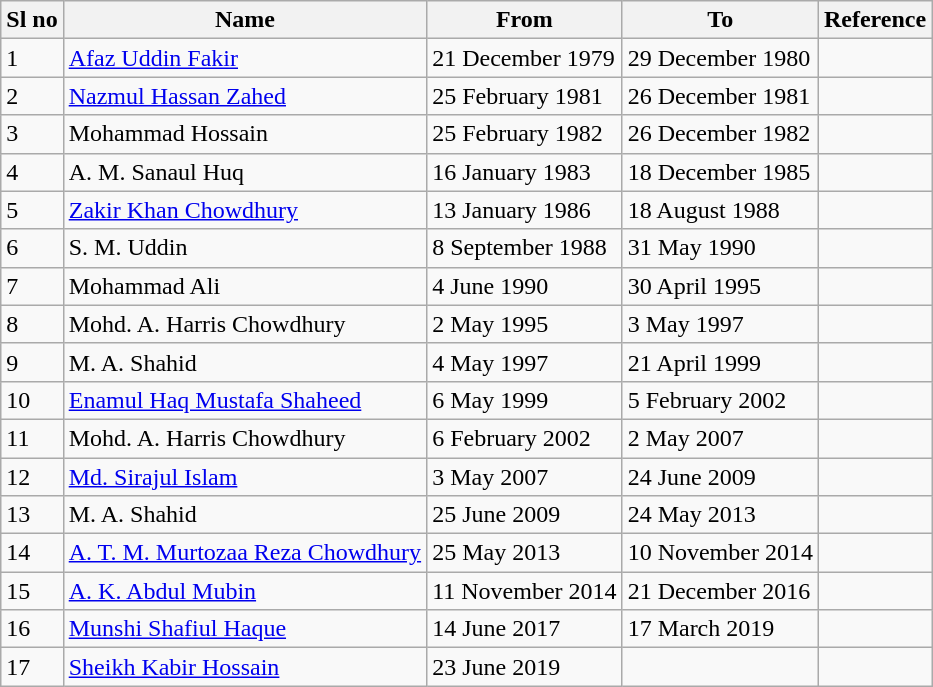<table class="wikitable">
<tr>
<th>Sl no</th>
<th>Name</th>
<th>From</th>
<th>To</th>
<th>Reference</th>
</tr>
<tr>
<td>1</td>
<td><a href='#'>Afaz Uddin Fakir</a></td>
<td>21 December 1979</td>
<td>29 December 1980</td>
<td></td>
</tr>
<tr>
<td>2</td>
<td><a href='#'>Nazmul Hassan Zahed</a></td>
<td>25 February 1981</td>
<td>26 December 1981</td>
<td></td>
</tr>
<tr>
<td>3</td>
<td>Mohammad Hossain</td>
<td>25 February 1982</td>
<td>26 December 1982</td>
<td></td>
</tr>
<tr>
<td>4</td>
<td>A. M. Sanaul Huq</td>
<td>16 January 1983</td>
<td>18 December 1985</td>
<td></td>
</tr>
<tr>
<td>5</td>
<td><a href='#'>Zakir Khan Chowdhury</a></td>
<td>13 January 1986</td>
<td>18 August 1988</td>
<td></td>
</tr>
<tr>
<td>6</td>
<td>S. M. Uddin</td>
<td>8 September 1988</td>
<td>31 May 1990</td>
<td></td>
</tr>
<tr>
<td>7</td>
<td>Mohammad Ali</td>
<td>4 June 1990</td>
<td>30 April 1995</td>
<td></td>
</tr>
<tr>
<td>8</td>
<td>Mohd. A. Harris Chowdhury</td>
<td>2 May 1995</td>
<td>3 May 1997</td>
<td></td>
</tr>
<tr>
<td>9</td>
<td>M. A. Shahid</td>
<td>4 May 1997</td>
<td>21 April 1999</td>
<td></td>
</tr>
<tr>
<td>10</td>
<td><a href='#'>Enamul Haq Mustafa Shaheed</a></td>
<td>6 May 1999</td>
<td>5 February 2002</td>
<td></td>
</tr>
<tr>
<td>11</td>
<td>Mohd. A. Harris Chowdhury</td>
<td>6 February 2002</td>
<td>2 May 2007</td>
<td></td>
</tr>
<tr>
<td>12</td>
<td><a href='#'>Md. Sirajul Islam</a></td>
<td>3 May 2007</td>
<td>24 June 2009</td>
<td></td>
</tr>
<tr>
<td>13</td>
<td>M. A. Shahid</td>
<td>25 June 2009</td>
<td>24 May 2013</td>
<td></td>
</tr>
<tr>
<td>14</td>
<td><a href='#'>A. T. M. Murtozaa Reza Chowdhury</a></td>
<td>25 May 2013</td>
<td>10 November 2014</td>
<td></td>
</tr>
<tr>
<td>15</td>
<td><a href='#'>A. K. Abdul Mubin</a></td>
<td>11 November 2014</td>
<td>21 December 2016</td>
<td></td>
</tr>
<tr>
<td>16</td>
<td><a href='#'>Munshi Shafiul Haque</a></td>
<td>14 June 2017</td>
<td>17 March 2019</td>
<td></td>
</tr>
<tr>
<td>17</td>
<td><a href='#'>Sheikh Kabir Hossain</a></td>
<td>23 June 2019</td>
<td></td>
<td></td>
</tr>
</table>
